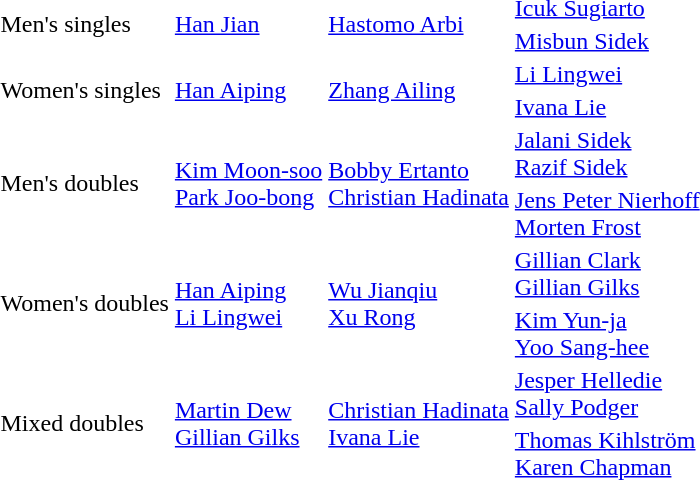<table>
<tr>
<td rowspan=2>Men's singles</td>
<td rowspan=2> <a href='#'>Han Jian</a></td>
<td rowspan=2> <a href='#'>Hastomo Arbi</a></td>
<td> <a href='#'>Icuk Sugiarto</a></td>
</tr>
<tr>
<td> <a href='#'>Misbun Sidek</a></td>
</tr>
<tr>
<td rowspan=2>Women's singles</td>
<td rowspan=2> <a href='#'>Han Aiping</a></td>
<td rowspan=2> <a href='#'>Zhang Ailing</a></td>
<td> <a href='#'>Li Lingwei</a></td>
</tr>
<tr>
<td> <a href='#'>Ivana Lie</a></td>
</tr>
<tr>
<td rowspan=2>Men's doubles</td>
<td rowspan=2> <a href='#'>Kim Moon-soo</a> <br>  <a href='#'>Park Joo-bong</a></td>
<td rowspan=2> <a href='#'>Bobby Ertanto</a> <br>  <a href='#'>Christian Hadinata</a></td>
<td> <a href='#'>Jalani Sidek</a> <br>  <a href='#'>Razif Sidek</a></td>
</tr>
<tr>
<td> <a href='#'>Jens Peter Nierhoff</a> <br>  <a href='#'>Morten Frost</a></td>
</tr>
<tr>
<td rowspan=2>Women's doubles</td>
<td rowspan=2> <a href='#'>Han Aiping</a> <br>  <a href='#'>Li Lingwei</a></td>
<td rowspan=2> <a href='#'>Wu Jianqiu</a> <br>  <a href='#'>Xu Rong</a></td>
<td> <a href='#'>Gillian Clark</a> <br>  <a href='#'>Gillian Gilks</a></td>
</tr>
<tr>
<td> <a href='#'>Kim Yun-ja</a> <br>  <a href='#'>Yoo Sang-hee</a></td>
</tr>
<tr>
<td rowspan=2>Mixed doubles</td>
<td rowspan=2> <a href='#'>Martin Dew</a> <br>  <a href='#'>Gillian Gilks</a></td>
<td rowspan=2> <a href='#'>Christian Hadinata</a> <br>  <a href='#'>Ivana Lie</a></td>
<td> <a href='#'>Jesper Helledie</a> <br>  <a href='#'>Sally Podger</a></td>
</tr>
<tr>
<td> <a href='#'>Thomas Kihlström</a> <br>  <a href='#'>Karen Chapman</a></td>
</tr>
</table>
